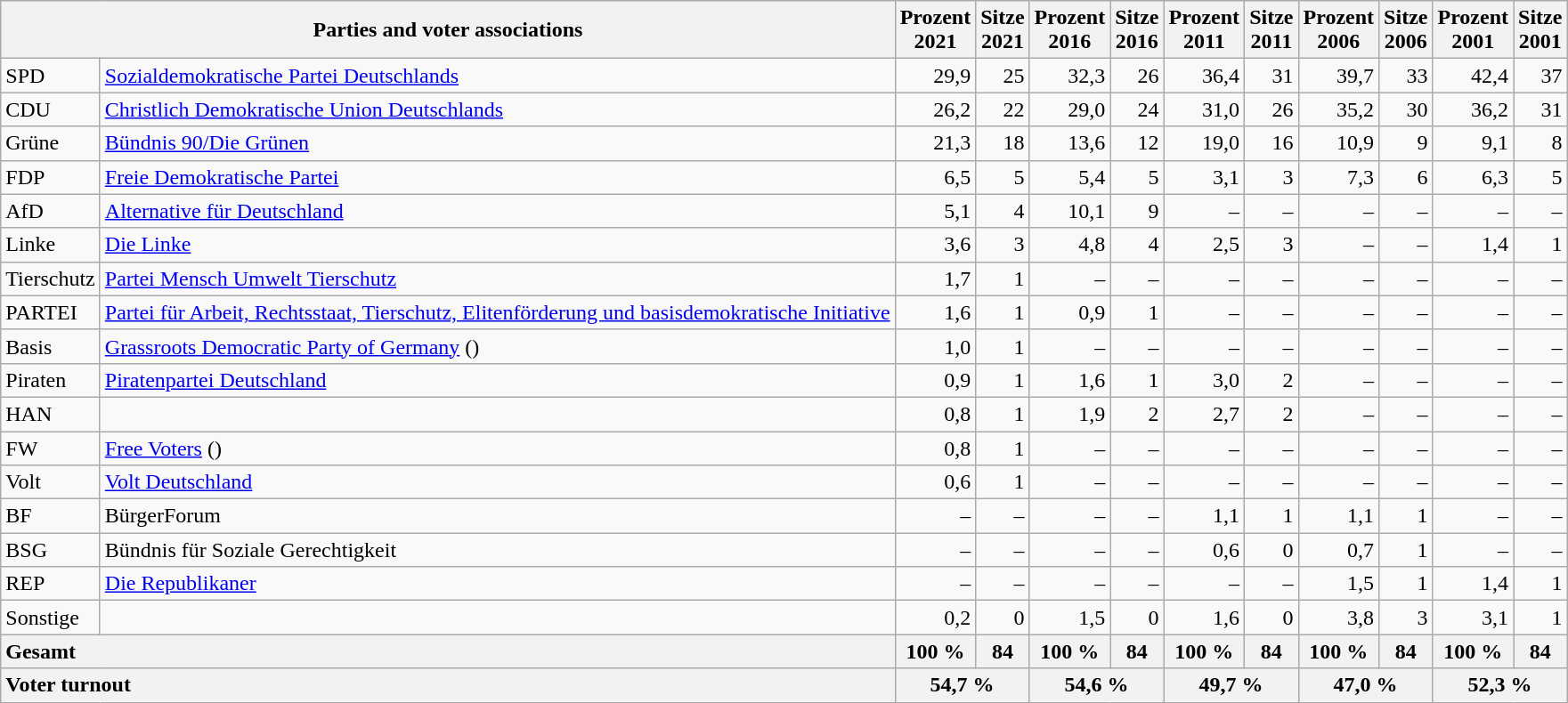<table class="wikitable">
<tr>
<th colspan="2">Parties and voter associations</th>
<th>Prozent<br>2021</th>
<th>Sitze<br>2021</th>
<th>Prozent<br>2016</th>
<th>Sitze<br>2016</th>
<th>Prozent<br>2011</th>
<th>Sitze<br>2011</th>
<th>Prozent<br>2006</th>
<th>Sitze<br>2006</th>
<th>Prozent<br>2001</th>
<th>Sitze<br>2001</th>
</tr>
<tr>
<td>SPD</td>
<td><a href='#'>Sozialdemokratische Partei Deutschlands</a></td>
<td align="right">29,9</td>
<td align="right">25</td>
<td align="right">32,3</td>
<td align="right">26</td>
<td align="right">36,4</td>
<td align="right">31</td>
<td align="right">39,7</td>
<td align="right">33</td>
<td align="right">42,4</td>
<td align="right">37</td>
</tr>
<tr>
<td>CDU</td>
<td><a href='#'>Christlich Demokratische Union Deutschlands</a></td>
<td align="right">26,2</td>
<td align="right">22</td>
<td align="right">29,0</td>
<td align="right">24</td>
<td align="right">31,0</td>
<td align="right">26</td>
<td align="right">35,2</td>
<td align="right">30</td>
<td align="right">36,2</td>
<td align="right">31</td>
</tr>
<tr>
<td>Grüne</td>
<td><a href='#'>Bündnis 90/Die Grünen</a></td>
<td align="right">21,3</td>
<td align="right">18</td>
<td align="right">13,6</td>
<td align="right">12</td>
<td align="right">19,0</td>
<td align="right">16</td>
<td align="right">10,9</td>
<td align="right">9</td>
<td align="right">9,1</td>
<td align="right">8</td>
</tr>
<tr>
<td>FDP</td>
<td><a href='#'>Freie Demokratische Partei</a></td>
<td align="right">6,5</td>
<td align="right">5</td>
<td align="right">5,4</td>
<td align="right">5</td>
<td align="right">3,1</td>
<td align="right">3</td>
<td align="right">7,3</td>
<td align="right">6</td>
<td align="right">6,3</td>
<td align="right">5</td>
</tr>
<tr>
<td>AfD</td>
<td><a href='#'>Alternative für Deutschland</a></td>
<td align="right">5,1</td>
<td align="right">4</td>
<td align="right">10,1</td>
<td align="right">9</td>
<td align="right">–</td>
<td align="right">–</td>
<td align="right">–</td>
<td align="right">–</td>
<td align="right">–</td>
<td align="right">–</td>
</tr>
<tr>
<td>Linke</td>
<td><a href='#'>Die Linke</a></td>
<td align="right">3,6</td>
<td align="right">3</td>
<td align="right">4,8</td>
<td align="right">4</td>
<td align="right">2,5</td>
<td align="right">3</td>
<td align="right">–</td>
<td align="right">–</td>
<td align="right">1,4</td>
<td align="right">1</td>
</tr>
<tr>
<td>Tierschutz</td>
<td><a href='#'>Partei Mensch Umwelt Tierschutz</a></td>
<td align="right">1,7</td>
<td align="right">1</td>
<td align="right">–</td>
<td align="right">–</td>
<td align="right">–</td>
<td align="right">–</td>
<td align="right">–</td>
<td align="right">–</td>
<td align="right">–</td>
<td align="right">–</td>
</tr>
<tr>
<td>PARTEI</td>
<td><a href='#'>Partei für Arbeit, Rechtsstaat, Tierschutz, Elitenförderung und basisdemokratische Initiative</a></td>
<td align="right">1,6</td>
<td align="right">1</td>
<td align="right">0,9</td>
<td align="right">1</td>
<td align="right">–</td>
<td align="right">–</td>
<td align="right">–</td>
<td align="right">–</td>
<td align="right">–</td>
<td align="right">–</td>
</tr>
<tr>
<td>Basis</td>
<td><a href='#'>Grassroots Democratic Party of Germany</a> ()</td>
<td align="right">1,0</td>
<td align="right">1</td>
<td align="right">–</td>
<td align="right">–</td>
<td align="right">–</td>
<td align="right">–</td>
<td align="right">–</td>
<td align="right">–</td>
<td align="right">–</td>
<td align="right">–</td>
</tr>
<tr>
<td>Piraten</td>
<td><a href='#'>Piratenpartei Deutschland</a></td>
<td align="right">0,9</td>
<td align="right">1</td>
<td align="right">1,6</td>
<td align="right">1</td>
<td align="right">3,0</td>
<td align="right">2</td>
<td align="right">–</td>
<td align="right">–</td>
<td align="right">–</td>
<td align="right">–</td>
</tr>
<tr>
<td>HAN</td>
<td></td>
<td align="right">0,8</td>
<td align="right">1</td>
<td align="right">1,9</td>
<td align="right">2</td>
<td align="right">2,7</td>
<td align="right">2</td>
<td align="right">–</td>
<td align="right">–</td>
<td align="right">–</td>
<td align="right">–</td>
</tr>
<tr>
<td>FW</td>
<td><a href='#'>Free Voters</a> ()</td>
<td align="right">0,8</td>
<td align="right">1</td>
<td align="right">–</td>
<td align="right">–</td>
<td align="right">–</td>
<td align="right">–</td>
<td align="right">–</td>
<td align="right">–</td>
<td align="right">–</td>
<td align="right">–</td>
</tr>
<tr>
<td>Volt</td>
<td><a href='#'>Volt Deutschland</a></td>
<td align="right">0,6</td>
<td align="right">1</td>
<td align="right">–</td>
<td align="right">–</td>
<td align="right">–</td>
<td align="right">–</td>
<td align="right">–</td>
<td align="right">–</td>
<td align="right">–</td>
<td align="right">–</td>
</tr>
<tr>
<td>BF</td>
<td>BürgerForum</td>
<td align="right">–</td>
<td align="right">–</td>
<td align="right">–</td>
<td align="right">–</td>
<td align="right">1,1</td>
<td align="right">1</td>
<td align="right">1,1</td>
<td align="right">1</td>
<td align="right">–</td>
<td align="right">–</td>
</tr>
<tr>
<td>BSG</td>
<td>Bündnis für Soziale Gerechtigkeit</td>
<td align="right">–</td>
<td align="right">–</td>
<td align="right">–</td>
<td align="right">–</td>
<td align="right">0,6</td>
<td align="right">0</td>
<td align="right">0,7</td>
<td align="right">1</td>
<td align="right">–</td>
<td align="right">–</td>
</tr>
<tr>
<td>REP</td>
<td><a href='#'>Die Republikaner</a></td>
<td align="right">–</td>
<td align="right">–</td>
<td align="right">–</td>
<td align="right">–</td>
<td align="right">–</td>
<td align="right">–</td>
<td align="right">1,5</td>
<td align="right">1</td>
<td align="right">1,4</td>
<td align="right">1</td>
</tr>
<tr>
<td>Sonstige</td>
<td></td>
<td align="right">0,2</td>
<td align="right">0</td>
<td align="right">1,5</td>
<td align="right">0</td>
<td align="right">1,6</td>
<td align="right">0</td>
<td align="right">3,8</td>
<td align="right">3</td>
<td align="right">3,1</td>
<td align="right">1</td>
</tr>
<tr class="hintergrundfarbe5">
<th colspan="2" style=text-align:left>Gesamt</th>
<th>100 %</th>
<th>84</th>
<th>100 %</th>
<th>84</th>
<th>100 %</th>
<th>84</th>
<th>100 %</th>
<th>84</th>
<th>100 %</th>
<th>84</th>
</tr>
<tr class="hintergrundfarbe5">
<th colspan="2" style=text-align:left>Voter turnout</th>
<th colspan="2">54,7 %</th>
<th colspan="2">54,6 %</th>
<th colspan="2">49,7 %</th>
<th colspan="2">47,0 %</th>
<th colspan="2">52,3 %</th>
</tr>
</table>
